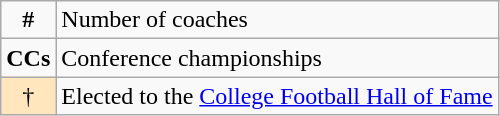<table class="wikitable">
<tr>
<td align="center"><strong>#</strong></td>
<td>Number of coaches</td>
</tr>
<tr>
<td><strong>CCs</strong></td>
<td>Conference championships</td>
</tr>
<tr>
<td bgcolor=#FFE6BD align="center">†</td>
<td>Elected to the <a href='#'>College Football Hall of Fame</a></td>
</tr>
</table>
